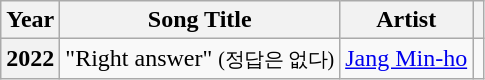<table class="wikitable sortable plainrowheaders">
<tr>
<th scope="col">Year</th>
<th scope="col">Song Title</th>
<th scope="col">Artist</th>
<th scope="col" class="unsortable"></th>
</tr>
<tr>
<th scope="row">2022</th>
<td>"Right answer" <small>(정답은 없다)</small></td>
<td><a href='#'>Jang Min-ho</a></td>
<td></td>
</tr>
</table>
